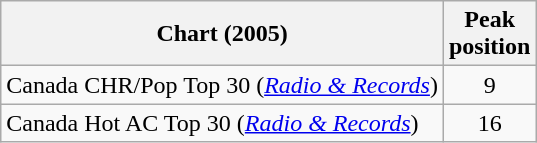<table class="wikitable sortable">
<tr>
<th>Chart (2005)</th>
<th>Peak<br>position</th>
</tr>
<tr>
<td>Canada CHR/Pop Top 30 (<em><a href='#'>Radio & Records</a></em>)</td>
<td align="center">9</td>
</tr>
<tr>
<td>Canada Hot AC Top 30 (<em><a href='#'>Radio & Records</a></em>)</td>
<td align="center">16</td>
</tr>
</table>
